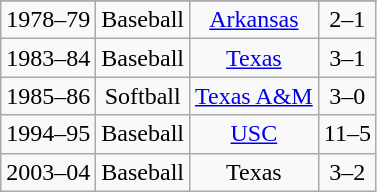<table class="wikitable" style="text-align: center;">
<tr style="text-align:center">
</tr>
<tr style="text-align:center; background:">
<td>1978–79</td>
<td>Baseball</td>
<td><a href='#'>Arkansas</a></td>
<td>2–1</td>
</tr>
<tr style="text-align:center; background:">
<td>1983–84</td>
<td>Baseball</td>
<td><a href='#'>Texas</a></td>
<td>3–1</td>
</tr>
<tr style="text-align:center; background:">
<td>1985–86</td>
<td>Softball</td>
<td><a href='#'>Texas A&M</a></td>
<td>3–0</td>
</tr>
<tr style="text-align:center; background:">
<td>1994–95</td>
<td>Baseball</td>
<td><a href='#'>USC</a></td>
<td>11–5</td>
</tr>
<tr style="text-align:center; background:">
<td>2003–04</td>
<td>Baseball</td>
<td>Texas</td>
<td>3–2</td>
</tr>
</table>
